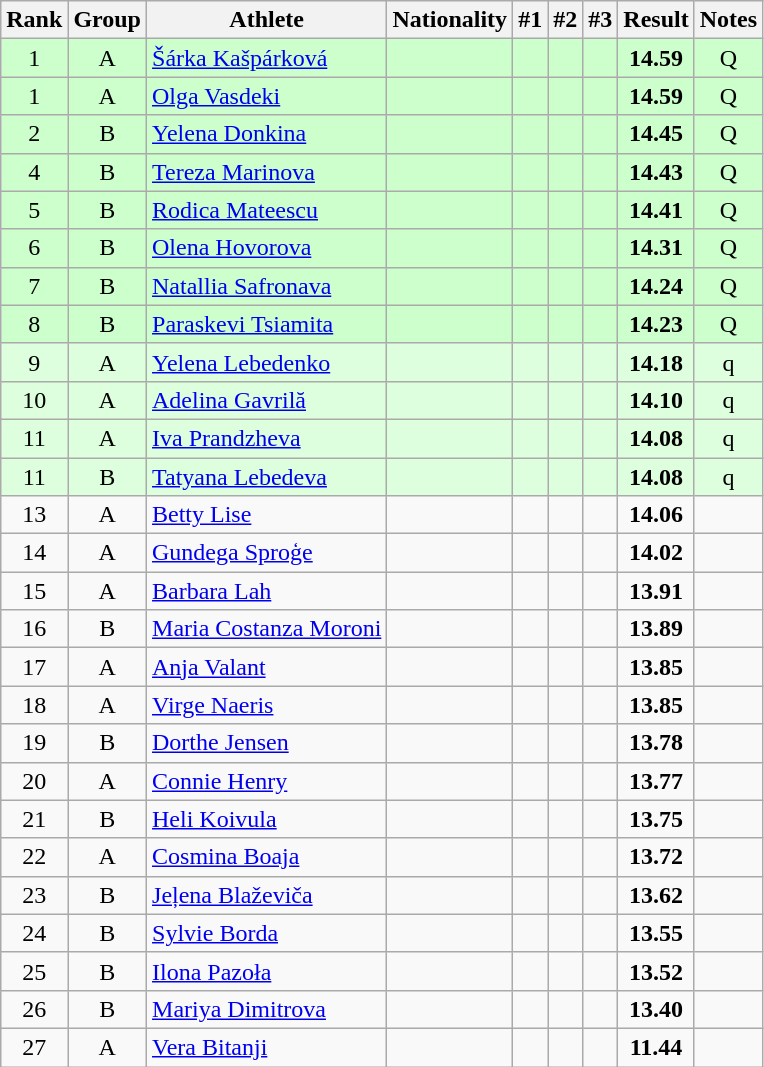<table class="wikitable sortable" style="text-align:center">
<tr>
<th>Rank</th>
<th>Group</th>
<th>Athlete</th>
<th>Nationality</th>
<th>#1</th>
<th>#2</th>
<th>#3</th>
<th>Result</th>
<th>Notes</th>
</tr>
<tr bgcolor=ccffcc>
<td>1</td>
<td>A</td>
<td align="left"><a href='#'>Šárka Kašpárková</a></td>
<td align=left></td>
<td></td>
<td></td>
<td></td>
<td><strong>14.59</strong></td>
<td>Q</td>
</tr>
<tr bgcolor=ccffcc>
<td>1</td>
<td>A</td>
<td align="left"><a href='#'>Olga Vasdeki</a></td>
<td align=left></td>
<td></td>
<td></td>
<td></td>
<td><strong>14.59</strong></td>
<td>Q</td>
</tr>
<tr bgcolor=ccffcc>
<td>2</td>
<td>B</td>
<td align="left"><a href='#'>Yelena Donkina</a></td>
<td align=left></td>
<td></td>
<td></td>
<td></td>
<td><strong>14.45</strong></td>
<td>Q</td>
</tr>
<tr bgcolor=ccffcc>
<td>4</td>
<td>B</td>
<td align="left"><a href='#'>Tereza Marinova</a></td>
<td align=left></td>
<td></td>
<td></td>
<td></td>
<td><strong>14.43</strong></td>
<td>Q</td>
</tr>
<tr bgcolor=ccffcc>
<td>5</td>
<td>B</td>
<td align="left"><a href='#'>Rodica Mateescu</a></td>
<td align=left></td>
<td></td>
<td></td>
<td></td>
<td><strong>14.41</strong></td>
<td>Q</td>
</tr>
<tr bgcolor=ccffcc>
<td>6</td>
<td>B</td>
<td align="left"><a href='#'>Olena Hovorova</a></td>
<td align=left></td>
<td></td>
<td></td>
<td></td>
<td><strong>14.31</strong></td>
<td>Q</td>
</tr>
<tr bgcolor=ccffcc>
<td>7</td>
<td>B</td>
<td align="left"><a href='#'>Natallia Safronava</a></td>
<td align=left></td>
<td></td>
<td></td>
<td></td>
<td><strong>14.24</strong></td>
<td>Q</td>
</tr>
<tr bgcolor=ccffcc>
<td>8</td>
<td>B</td>
<td align="left"><a href='#'>Paraskevi Tsiamita</a></td>
<td align=left></td>
<td></td>
<td></td>
<td></td>
<td><strong>14.23</strong></td>
<td>Q</td>
</tr>
<tr bgcolor=ddffdd>
<td>9</td>
<td>A</td>
<td align="left"><a href='#'>Yelena Lebedenko</a></td>
<td align=left></td>
<td></td>
<td></td>
<td></td>
<td><strong>14.18</strong></td>
<td>q</td>
</tr>
<tr bgcolor=ddffdd>
<td>10</td>
<td>A</td>
<td align="left"><a href='#'>Adelina Gavrilă</a></td>
<td align=left></td>
<td></td>
<td></td>
<td></td>
<td><strong>14.10</strong></td>
<td>q</td>
</tr>
<tr bgcolor=ddffdd>
<td>11</td>
<td>A</td>
<td align="left"><a href='#'>Iva Prandzheva</a></td>
<td align=left></td>
<td></td>
<td></td>
<td></td>
<td><strong>14.08</strong></td>
<td>q</td>
</tr>
<tr bgcolor=ddffdd>
<td>11</td>
<td>B</td>
<td align="left"><a href='#'>Tatyana Lebedeva</a></td>
<td align=left></td>
<td></td>
<td></td>
<td></td>
<td><strong>14.08</strong></td>
<td>q</td>
</tr>
<tr>
<td>13</td>
<td>A</td>
<td align="left"><a href='#'>Betty Lise</a></td>
<td align=left></td>
<td></td>
<td></td>
<td></td>
<td><strong>14.06</strong></td>
<td></td>
</tr>
<tr>
<td>14</td>
<td>A</td>
<td align="left"><a href='#'>Gundega Sproģe</a></td>
<td align=left></td>
<td></td>
<td></td>
<td></td>
<td><strong>14.02</strong></td>
<td></td>
</tr>
<tr>
<td>15</td>
<td>A</td>
<td align="left"><a href='#'>Barbara Lah</a></td>
<td align=left></td>
<td></td>
<td></td>
<td></td>
<td><strong>13.91</strong></td>
<td></td>
</tr>
<tr>
<td>16</td>
<td>B</td>
<td align="left"><a href='#'>Maria Costanza Moroni</a></td>
<td align=left></td>
<td></td>
<td></td>
<td></td>
<td><strong>13.89</strong></td>
<td></td>
</tr>
<tr>
<td>17</td>
<td>A</td>
<td align="left"><a href='#'>Anja Valant</a></td>
<td align=left></td>
<td></td>
<td></td>
<td></td>
<td><strong>13.85</strong></td>
<td></td>
</tr>
<tr>
<td>18</td>
<td>A</td>
<td align="left"><a href='#'>Virge Naeris</a></td>
<td align=left></td>
<td></td>
<td></td>
<td></td>
<td><strong>13.85</strong></td>
<td></td>
</tr>
<tr>
<td>19</td>
<td>B</td>
<td align="left"><a href='#'>Dorthe Jensen</a></td>
<td align=left></td>
<td></td>
<td></td>
<td></td>
<td><strong>13.78</strong></td>
<td></td>
</tr>
<tr>
<td>20</td>
<td>A</td>
<td align="left"><a href='#'>Connie Henry</a></td>
<td align=left></td>
<td></td>
<td></td>
<td></td>
<td><strong>13.77</strong></td>
<td></td>
</tr>
<tr>
<td>21</td>
<td>B</td>
<td align="left"><a href='#'>Heli Koivula</a></td>
<td align=left></td>
<td></td>
<td></td>
<td></td>
<td><strong>13.75</strong></td>
<td></td>
</tr>
<tr>
<td>22</td>
<td>A</td>
<td align="left"><a href='#'>Cosmina Boaja</a></td>
<td align=left></td>
<td></td>
<td></td>
<td></td>
<td><strong>13.72</strong></td>
<td></td>
</tr>
<tr>
<td>23</td>
<td>B</td>
<td align="left"><a href='#'>Jeļena Blaževiča</a></td>
<td align=left></td>
<td></td>
<td></td>
<td></td>
<td><strong>13.62</strong></td>
<td></td>
</tr>
<tr>
<td>24</td>
<td>B</td>
<td align="left"><a href='#'>Sylvie Borda</a></td>
<td align=left></td>
<td></td>
<td></td>
<td></td>
<td><strong>13.55</strong></td>
<td></td>
</tr>
<tr>
<td>25</td>
<td>B</td>
<td align="left"><a href='#'>Ilona Pazoła</a></td>
<td align=left></td>
<td></td>
<td></td>
<td></td>
<td><strong>13.52</strong></td>
<td></td>
</tr>
<tr>
<td>26</td>
<td>B</td>
<td align="left"><a href='#'>Mariya Dimitrova</a></td>
<td align=left></td>
<td></td>
<td></td>
<td></td>
<td><strong>13.40</strong></td>
<td></td>
</tr>
<tr>
<td>27</td>
<td>A</td>
<td align="left"><a href='#'>Vera Bitanji</a></td>
<td align=left></td>
<td></td>
<td></td>
<td></td>
<td><strong>11.44</strong></td>
<td></td>
</tr>
</table>
